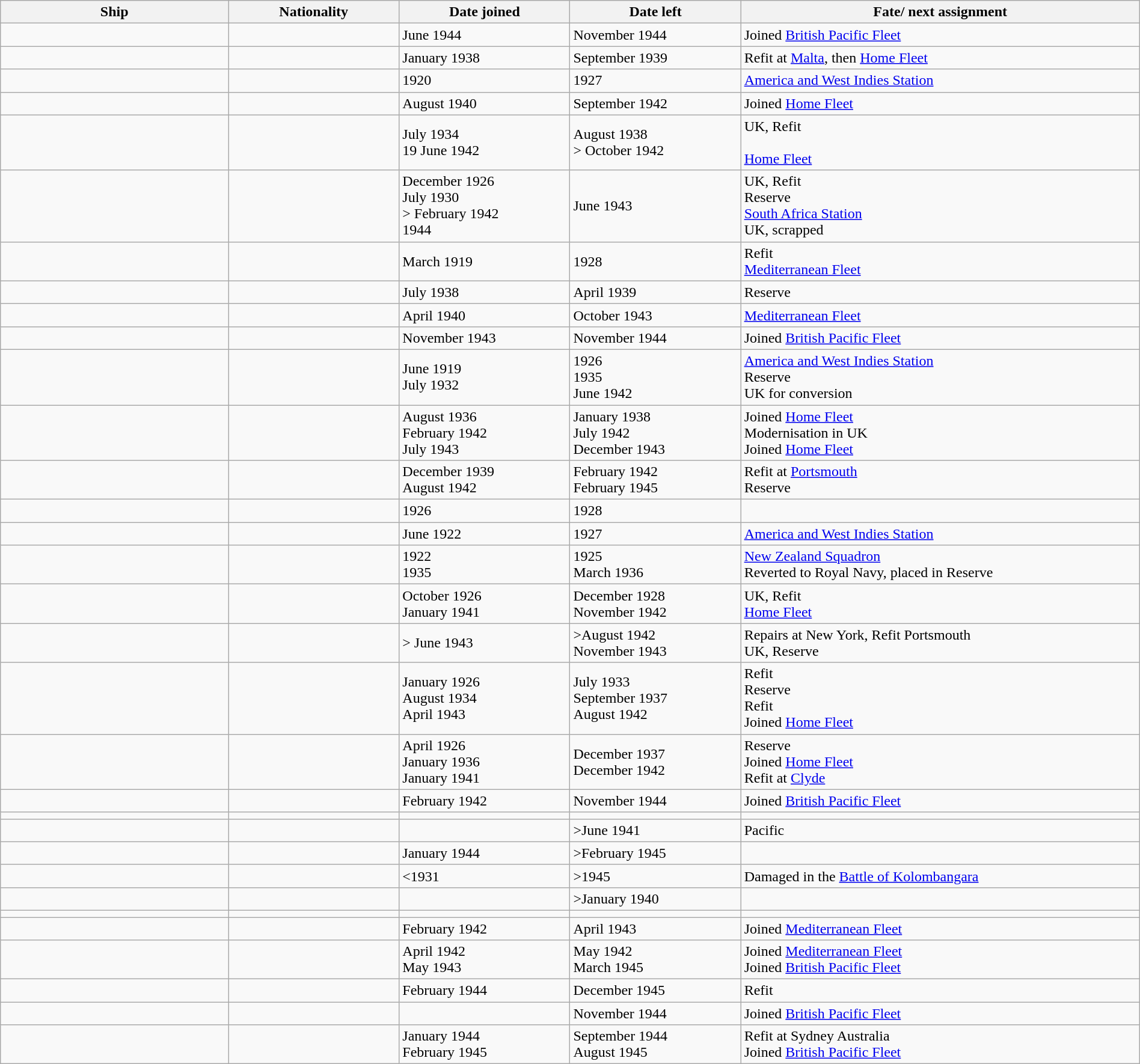<table class="wikitable" width="100%">
<tr>
<th width="20%">Ship</th>
<th width="15%">Nationality</th>
<th width="15%">Date joined</th>
<th width="15%">Date left</th>
<th width="35%">Fate/ next assignment</th>
</tr>
<tr>
<td></td>
<td></td>
<td>June 1944</td>
<td>November 1944</td>
<td>Joined <a href='#'>British Pacific Fleet</a></td>
</tr>
<tr>
<td></td>
<td></td>
<td>January 1938</td>
<td>September 1939</td>
<td>Refit at <a href='#'>Malta</a>, then <a href='#'>Home Fleet</a></td>
</tr>
<tr>
<td></td>
<td></td>
<td>1920</td>
<td>1927</td>
<td><a href='#'>America and West Indies Station</a></td>
</tr>
<tr>
<td></td>
<td></td>
<td>August 1940</td>
<td>September 1942</td>
<td>Joined <a href='#'>Home Fleet</a></td>
</tr>
<tr>
<td></td>
<td></td>
<td>July 1934<br><August 1940<br>19 June 1942</td>
<td>August 1938<br><April 1941<br> > October 1942</td>
<td>UK, Refit<br><br><a href='#'>Home Fleet</a></td>
</tr>
<tr>
<td></td>
<td></td>
<td>December 1926<br>July 1930<br> > February 1942<br>1944</td>
<td><September 1927<br><October 1934<br>June 1943<br><April 1946</td>
<td>UK, Refit<br>Reserve<br><a href='#'>South Africa Station</a><br>UK, scrapped</td>
</tr>
<tr>
<td></td>
<td></td>
<td>March 1919<br><August 1940</td>
<td>1928<br><March 1941</td>
<td>Refit<br><a href='#'>Mediterranean Fleet</a></td>
</tr>
<tr>
<td></td>
<td></td>
<td>July 1938</td>
<td>April 1939</td>
<td>Reserve</td>
</tr>
<tr>
<td></td>
<td></td>
<td>April 1940</td>
<td>October 1943</td>
<td><a href='#'>Mediterranean Fleet</a></td>
</tr>
<tr>
<td></td>
<td></td>
<td>November 1943</td>
<td>November 1944</td>
<td>Joined <a href='#'>British Pacific Fleet</a></td>
</tr>
<tr>
<td></td>
<td></td>
<td>June 1919<br>July 1932<br><August 1940</td>
<td>1926<br>1935<br>June 1942</td>
<td><a href='#'>America and West Indies Station</a><br>Reserve<br>UK for conversion</td>
</tr>
<tr>
<td></td>
<td></td>
<td>August 1936<br>February 1942<br>July 1943</td>
<td>January 1938<br>July 1942<br>December 1943</td>
<td>Joined <a href='#'>Home Fleet</a><br>Modernisation in UK<br>Joined <a href='#'>Home Fleet</a></td>
</tr>
<tr>
<td></td>
<td></td>
<td>December 1939<br>August 1942</td>
<td>February 1942<br>February 1945</td>
<td>Refit at <a href='#'>Portsmouth</a><br>Reserve</td>
</tr>
<tr>
<td></td>
<td></td>
<td>1926</td>
<td>1928</td>
<td></td>
</tr>
<tr>
<td></td>
<td></td>
<td>June 1922</td>
<td>1927</td>
<td><a href='#'>America and West Indies Station</a></td>
</tr>
<tr>
<td></td>
<td><br></td>
<td>1922<br>1935</td>
<td>1925<br>March 1936</td>
<td><a href='#'>New Zealand Squadron</a><br>Reverted to Royal Navy, placed in Reserve</td>
</tr>
<tr>
<td></td>
<td></td>
<td>October 1926<br>January 1941</td>
<td>December 1928<br>November 1942</td>
<td>UK, Refit<br><a href='#'>Home Fleet</a></td>
</tr>
<tr>
<td></td>
<td></td>
<td><March 1940<br> > June 1943</td>
<td>>August 1942<br>November 1943</td>
<td>Repairs at New York, Refit Portsmouth<br>UK, Reserve</td>
</tr>
<tr>
<td></td>
<td></td>
<td>January 1926<br>August 1934<br><April 1941<br>April 1943</td>
<td>July 1933<br>September 1937<br>August 1942<br><June 1944</td>
<td>Refit<br>Reserve<br>Refit<br>Joined <a href='#'>Home Fleet</a></td>
</tr>
<tr>
<td></td>
<td></td>
<td>April 1926<br>January 1936<br>January 1941</td>
<td><July 1934<br>December 1937<br>December 1942</td>
<td>Reserve<br>Joined <a href='#'>Home Fleet</a><br>Refit at <a href='#'>Clyde</a></td>
</tr>
<tr>
<td></td>
<td></td>
<td>February 1942</td>
<td>November 1944</td>
<td>Joined <a href='#'>British Pacific Fleet</a></td>
</tr>
<tr>
<td></td>
<td></td>
<td><September 1939</td>
<td><May 1941</td>
<td></td>
</tr>
<tr>
<td></td>
<td></td>
<td><April 1940</td>
<td>>June 1941</td>
<td>Pacific</td>
</tr>
<tr>
<td></td>
<td></td>
<td>January 1944</td>
<td>>February 1945</td>
<td></td>
</tr>
<tr>
<td></td>
<td></td>
<td><1931</td>
<td>>1945</td>
<td>Damaged in the <a href='#'>Battle of Kolombangara</a></td>
</tr>
<tr>
<td></td>
<td></td>
<td><September 1939</td>
<td>>January 1940</td>
<td></td>
</tr>
<tr>
<td></td>
<td></td>
<td><September 1939</td>
<td><May 1940</td>
<td></td>
</tr>
<tr>
<td></td>
<td></td>
<td>February 1942</td>
<td>April 1943</td>
<td>Joined <a href='#'>Mediterranean Fleet</a></td>
</tr>
<tr>
<td></td>
<td></td>
<td>April 1942<br>May 1943</td>
<td>May 1942<br>March 1945</td>
<td>Joined <a href='#'>Mediterranean Fleet</a><br>Joined <a href='#'>British Pacific Fleet</a></td>
</tr>
<tr>
<td></td>
<td></td>
<td>February 1944</td>
<td>December 1945</td>
<td>Refit</td>
</tr>
<tr>
<td></td>
<td></td>
<td><November 1944</td>
<td>November 1944</td>
<td>Joined <a href='#'>British Pacific Fleet</a></td>
</tr>
<tr>
<td></td>
<td></td>
<td>January 1944<br>February 1945</td>
<td>September 1944<br>August 1945</td>
<td>Refit at Sydney Australia<br>Joined <a href='#'>British Pacific Fleet</a></td>
</tr>
</table>
